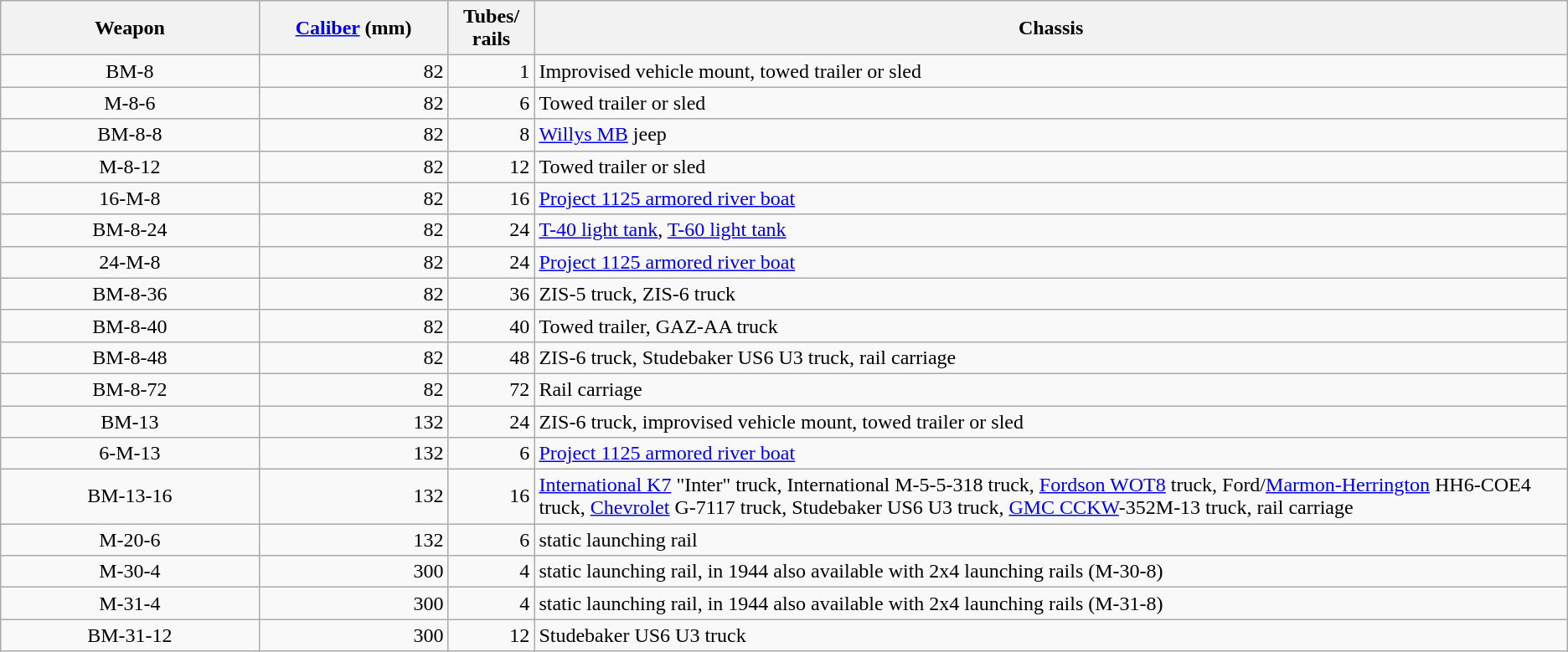<table class="wikitable sortable">
<tr>
<th style="width:15%;">Weapon</th>
<th style="width:11%;"><a href='#'>Caliber</a> (mm)</th>
<th style="width:5%;">Tubes/<br>rails</th>
<th style="width:60%;">Chassis</th>
</tr>
<tr>
<td align="center">BM-8</td>
<td align="right">82</td>
<td align="right">1</td>
<td>Improvised vehicle mount, towed trailer or sled</td>
</tr>
<tr>
<td align="center">M-8-6</td>
<td align="right">82</td>
<td align="right">6</td>
<td>Towed trailer or sled</td>
</tr>
<tr>
<td align="center">BM-8-8</td>
<td align="right">82</td>
<td align="right">8</td>
<td><a href='#'>Willys MB</a> jeep</td>
</tr>
<tr>
<td align="center">M-8-12</td>
<td align="right">82</td>
<td align="right">12</td>
<td>Towed trailer or sled</td>
</tr>
<tr>
<td align="center">16-M-8</td>
<td align="right">82</td>
<td align="right">16</td>
<td><a href='#'>Project 1125 armored river boat</a></td>
</tr>
<tr>
<td align="center">BM-8-24</td>
<td align="right">82</td>
<td align="right">24</td>
<td><a href='#'>T-40 light tank</a>, <a href='#'>T-60 light tank</a></td>
</tr>
<tr>
<td align="center">24-M-8</td>
<td align="right">82</td>
<td align="right">24</td>
<td><a href='#'>Project 1125 armored river boat</a></td>
</tr>
<tr>
<td align="center">BM-8-36</td>
<td align="right">82</td>
<td align="right">36</td>
<td>ZIS-5 truck, ZIS-6 truck</td>
</tr>
<tr>
<td align="center">BM-8-40</td>
<td align="right">82</td>
<td align="right">40</td>
<td>Towed trailer, GAZ-AA truck</td>
</tr>
<tr>
<td align="center">BM-8-48</td>
<td align="right">82</td>
<td align="right">48</td>
<td>ZIS-6 truck, Studebaker US6 U3 truck, rail carriage</td>
</tr>
<tr>
<td align="center">BM-8-72</td>
<td align="right">82</td>
<td align="right">72</td>
<td>Rail carriage</td>
</tr>
<tr>
<td align="center">BM-13</td>
<td align="right">132</td>
<td align="right">24</td>
<td>ZIS-6 truck, improvised vehicle mount, towed trailer or sled</td>
</tr>
<tr>
<td align="center">6-M-13</td>
<td align="right">132</td>
<td align="right">6</td>
<td><a href='#'>Project 1125 armored river boat</a></td>
</tr>
<tr>
<td align="center">BM-13-16</td>
<td align="right">132</td>
<td align="right">16</td>
<td><a href='#'>International K7</a> "Inter" truck, International M-5-5-318 truck, <a href='#'>Fordson WOT8</a> truck, Ford/<a href='#'>Marmon-Herrington</a> HH6-COE4 truck, <a href='#'>Chevrolet</a> G-7117 truck, Studebaker US6 U3 truck, <a href='#'>GMC CCKW</a>-352M-13 truck, rail carriage</td>
</tr>
<tr>
<td align="center">M-20-6</td>
<td align="right">132</td>
<td align="right">6</td>
<td>static launching rail</td>
</tr>
<tr>
<td align="center">M-30-4</td>
<td align="right">300</td>
<td align="right">4</td>
<td>static launching rail, in 1944 also available with 2x4 launching rails (M-30-8)</td>
</tr>
<tr>
<td align="center">M-31-4</td>
<td align="right">300</td>
<td align="right">4</td>
<td>static launching rail, in 1944 also available with 2x4 launching rails (M-31-8)</td>
</tr>
<tr>
<td align="center">BM-31-12</td>
<td align="right">300</td>
<td align="right">12</td>
<td>Studebaker US6 U3 truck</td>
</tr>
</table>
